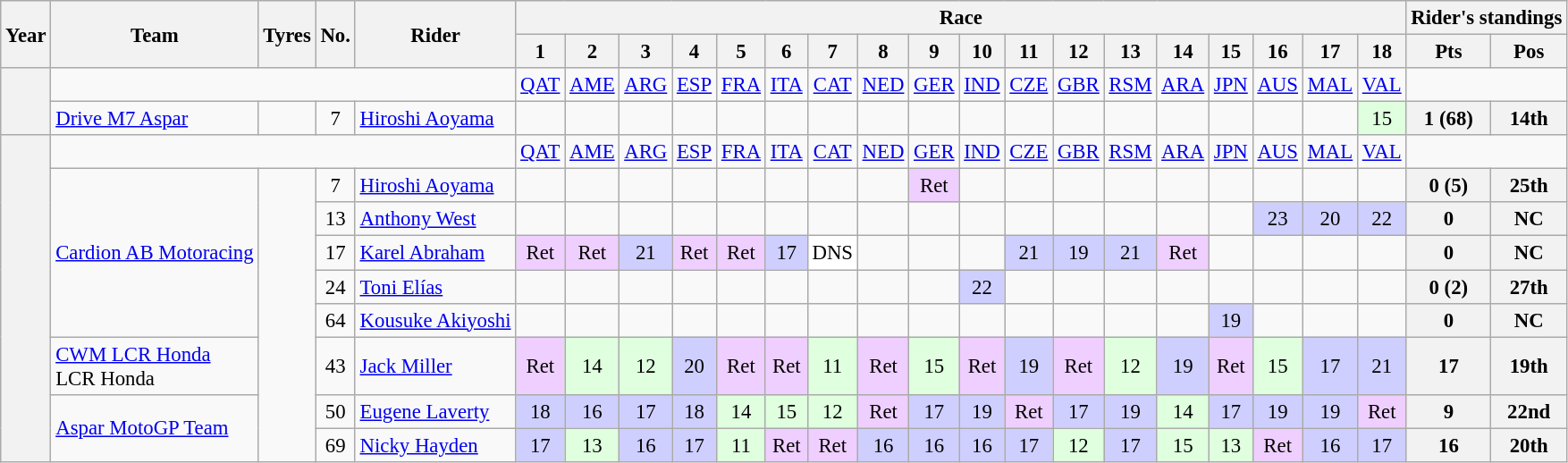<table class="wikitable" style="text-align:center; font-size:95%">
<tr>
<th rowspan=2>Year</th>
<th rowspan=2>Team</th>
<th rowspan=2>Tyres</th>
<th rowspan=2>No.</th>
<th rowspan=2>Rider</th>
<th colspan=18>Race</th>
<th colspan=2>Rider's standings</th>
</tr>
<tr>
<th>1</th>
<th>2</th>
<th>3</th>
<th>4</th>
<th>5</th>
<th>6</th>
<th>7</th>
<th>8</th>
<th>9</th>
<th>10</th>
<th>11</th>
<th>12</th>
<th>13</th>
<th>14</th>
<th>15</th>
<th>16</th>
<th>17</th>
<th>18</th>
<th>Pts</th>
<th>Pos</th>
</tr>
<tr>
<th rowspan=2></th>
<td colspan=4></td>
<td><a href='#'>QAT</a></td>
<td><a href='#'>AME</a></td>
<td><a href='#'>ARG</a></td>
<td><a href='#'>ESP</a></td>
<td><a href='#'>FRA</a></td>
<td><a href='#'>ITA</a></td>
<td><a href='#'>CAT</a></td>
<td><a href='#'>NED</a></td>
<td><a href='#'>GER</a></td>
<td><a href='#'>IND</a></td>
<td><a href='#'>CZE</a></td>
<td><a href='#'>GBR</a></td>
<td><a href='#'>RSM</a></td>
<td><a href='#'>ARA</a></td>
<td><a href='#'>JPN</a></td>
<td><a href='#'>AUS</a></td>
<td><a href='#'>MAL</a></td>
<td><a href='#'>VAL</a></td>
<td colspan=2></td>
</tr>
<tr>
<td align=left> <a href='#'>Drive M7 Aspar</a></td>
<td></td>
<td>7</td>
<td align=left> <a href='#'>Hiroshi Aoyama</a></td>
<td></td>
<td></td>
<td></td>
<td></td>
<td></td>
<td></td>
<td></td>
<td></td>
<td></td>
<td></td>
<td></td>
<td></td>
<td></td>
<td></td>
<td></td>
<td></td>
<td></td>
<td style="background:#dfffdf;">15</td>
<th>1 (68)</th>
<th>14th</th>
</tr>
<tr>
<th rowspan=9></th>
<td colspan=4></td>
<td><a href='#'>QAT</a></td>
<td><a href='#'>AME</a></td>
<td><a href='#'>ARG</a></td>
<td><a href='#'>ESP</a></td>
<td><a href='#'>FRA</a></td>
<td><a href='#'>ITA</a></td>
<td><a href='#'>CAT</a></td>
<td><a href='#'>NED</a></td>
<td><a href='#'>GER</a></td>
<td><a href='#'>IND</a></td>
<td><a href='#'>CZE</a></td>
<td><a href='#'>GBR</a></td>
<td><a href='#'>RSM</a></td>
<td><a href='#'>ARA</a></td>
<td><a href='#'>JPN</a></td>
<td><a href='#'>AUS</a></td>
<td><a href='#'>MAL</a></td>
<td><a href='#'>VAL</a></td>
<td colspan=2></td>
</tr>
<tr>
<td rowspan="5" align=left> <a href='#'>Cardion AB Motoracing</a></td>
<td rowspan=8></td>
<td>7</td>
<td align=left> <a href='#'>Hiroshi Aoyama</a></td>
<td></td>
<td></td>
<td></td>
<td></td>
<td></td>
<td></td>
<td></td>
<td></td>
<td style="background:#efcfff;">Ret</td>
<td></td>
<td></td>
<td></td>
<td></td>
<td></td>
<td></td>
<td></td>
<td></td>
<td></td>
<th>0 (5)</th>
<th>25th</th>
</tr>
<tr>
<td>13</td>
<td align=left> <a href='#'>Anthony West</a></td>
<td></td>
<td></td>
<td></td>
<td></td>
<td></td>
<td></td>
<td></td>
<td></td>
<td></td>
<td></td>
<td></td>
<td></td>
<td></td>
<td></td>
<td></td>
<td style="background:#cfcfff;">23</td>
<td style="background:#cfcfff;">20</td>
<td style="background:#cfcfff;">22</td>
<th>0</th>
<th>NC</th>
</tr>
<tr>
<td>17</td>
<td align=left> <a href='#'>Karel Abraham</a></td>
<td style="background:#efcfff;">Ret</td>
<td style="background:#efcfff;">Ret</td>
<td style="background:#cfcfff;">21</td>
<td style="background:#efcfff;">Ret</td>
<td style="background:#efcfff;">Ret</td>
<td style="background:#cfcfff;">17</td>
<td style="background:#ffffff;">DNS</td>
<td></td>
<td></td>
<td></td>
<td style="background:#cfcfff;">21</td>
<td style="background:#cfcfff;">19</td>
<td style="background:#cfcfff;">21</td>
<td style="background:#efcfff;">Ret</td>
<td></td>
<td></td>
<td></td>
<td></td>
<th>0</th>
<th>NC</th>
</tr>
<tr>
<td>24</td>
<td align=left> <a href='#'>Toni Elías</a></td>
<td></td>
<td></td>
<td></td>
<td></td>
<td></td>
<td></td>
<td></td>
<td></td>
<td></td>
<td style="background:#cfcfff;">22</td>
<td></td>
<td></td>
<td></td>
<td></td>
<td></td>
<td></td>
<td></td>
<td></td>
<th>0 (2)</th>
<th>27th</th>
</tr>
<tr>
<td>64</td>
<td align=left> <a href='#'>Kousuke Akiyoshi</a></td>
<td></td>
<td></td>
<td></td>
<td></td>
<td></td>
<td></td>
<td></td>
<td></td>
<td></td>
<td></td>
<td></td>
<td></td>
<td></td>
<td></td>
<td style="background:#cfcfff;">19</td>
<td></td>
<td></td>
<td></td>
<th>0</th>
<th>NC</th>
</tr>
<tr>
<td align=left> <a href='#'>CWM LCR Honda</a><br>  LCR Honda</td>
<td>43</td>
<td align=left> <a href='#'>Jack Miller</a></td>
<td style="background:#efcfff;">Ret</td>
<td style="background:#dfffdf;">14</td>
<td style="background:#dfffdf;">12</td>
<td style="background:#cfcfff;">20</td>
<td style="background:#efcfff;">Ret</td>
<td style="background:#efcfff;">Ret</td>
<td style="background:#dfffdf;">11</td>
<td style="background:#efcfff;">Ret</td>
<td style="background:#dfffdf;">15</td>
<td style="background:#efcfff;">Ret</td>
<td style="background:#cfcfff;">19</td>
<td style="background:#efcfff;">Ret</td>
<td style="background:#dfffdf;">12</td>
<td style="background:#cfcfff;">19</td>
<td style="background:#efcfff;">Ret</td>
<td style="background:#dfffdf;">15</td>
<td style="background:#cfcfff;">17</td>
<td style="background:#cfcfff;">21</td>
<th>17</th>
<th>19th</th>
</tr>
<tr>
<td rowspan=2 align=left> <a href='#'>Aspar MotoGP Team</a></td>
<td>50</td>
<td align=left> <a href='#'>Eugene Laverty</a></td>
<td style="background:#cfcfff;">18</td>
<td style="background:#cfcfff;">16</td>
<td style="background:#cfcfff;">17</td>
<td style="background:#cfcfff;">18</td>
<td style="background:#dfffdf;">14</td>
<td style="background:#dfffdf;">15</td>
<td style="background:#dfffdf;">12</td>
<td style="background:#efcfff;">Ret</td>
<td style="background:#cfcfff;">17</td>
<td style="background:#cfcfff;">19</td>
<td style="background:#efcfff;">Ret</td>
<td style="background:#cfcfff;">17</td>
<td style="background:#cfcfff;">19</td>
<td style="background:#dfffdf;">14</td>
<td style="background:#cfcfff;">17</td>
<td style="background:#cfcfff;">19</td>
<td style="background:#cfcfff;">19</td>
<td style="background:#efcfff;">Ret</td>
<th>9</th>
<th>22nd</th>
</tr>
<tr>
<td>69</td>
<td align=left> <a href='#'>Nicky Hayden</a></td>
<td style="background:#cfcfff;">17</td>
<td style="background:#dfffdf;">13</td>
<td style="background:#cfcfff;">16</td>
<td style="background:#cfcfff;">17</td>
<td style="background:#dfffdf;">11</td>
<td style="background:#efcfff;">Ret</td>
<td style="background:#efcfff;">Ret</td>
<td style="background:#cfcfff;">16</td>
<td style="background:#cfcfff;">16</td>
<td style="background:#cfcfff;">16</td>
<td style="background:#cfcfff;">17</td>
<td style="background:#dfffdf;">12</td>
<td style="background:#cfcfff;">17</td>
<td style="background:#dfffdf;">15</td>
<td style="background:#dfffdf;">13</td>
<td style="background:#efcfff;">Ret</td>
<td style="background:#cfcfff;">16</td>
<td style="background:#cfcfff;">17</td>
<th>16</th>
<th>20th</th>
</tr>
</table>
